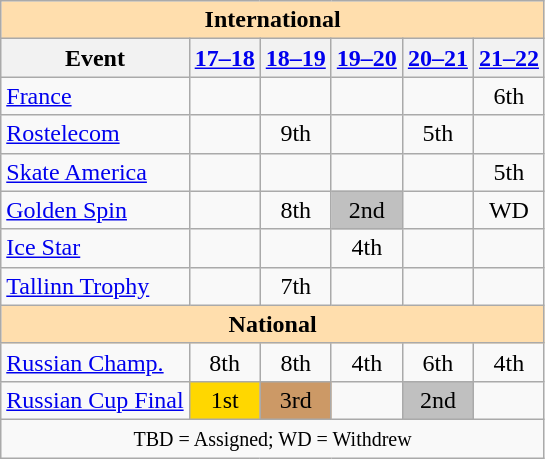<table class="wikitable" style="text-align:center">
<tr>
<th colspan="6" style="background-color: #ffdead; " align="center">International</th>
</tr>
<tr>
<th>Event</th>
<th><a href='#'>17–18</a></th>
<th><a href='#'>18–19</a></th>
<th><a href='#'>19–20</a></th>
<th><a href='#'>20–21</a></th>
<th><a href='#'>21–22</a></th>
</tr>
<tr>
<td align="left"> <a href='#'>France</a></td>
<td></td>
<td></td>
<td></td>
<td></td>
<td>6th</td>
</tr>
<tr>
<td align="left"> <a href='#'>Rostelecom</a></td>
<td></td>
<td>9th</td>
<td></td>
<td>5th</td>
<td></td>
</tr>
<tr>
<td align="left"> <a href='#'>Skate America</a></td>
<td></td>
<td></td>
<td></td>
<td></td>
<td>5th</td>
</tr>
<tr>
<td align="left"> <a href='#'>Golden Spin</a></td>
<td></td>
<td>8th</td>
<td bgcolor="silver">2nd</td>
<td></td>
<td>WD</td>
</tr>
<tr>
<td align="left"> <a href='#'>Ice Star</a></td>
<td></td>
<td></td>
<td>4th</td>
<td></td>
<td></td>
</tr>
<tr>
<td align="left"> <a href='#'>Tallinn Trophy</a></td>
<td></td>
<td>7th</td>
<td></td>
<td></td>
<td></td>
</tr>
<tr>
<th colspan="6" style="background-color: #ffdead; " align="center">National</th>
</tr>
<tr>
<td align="left"><a href='#'>Russian Champ.</a></td>
<td>8th</td>
<td>8th</td>
<td>4th</td>
<td>6th</td>
<td>4th</td>
</tr>
<tr>
<td align="left"><a href='#'>Russian Cup Final</a></td>
<td bgcolor=gold>1st</td>
<td bgcolor=cc9966>3rd</td>
<td></td>
<td bgcolor="silver">2nd</td>
<td></td>
</tr>
<tr>
<td colspan="6" align="center"><small> TBD = Assigned; WD = Withdrew </small></td>
</tr>
</table>
